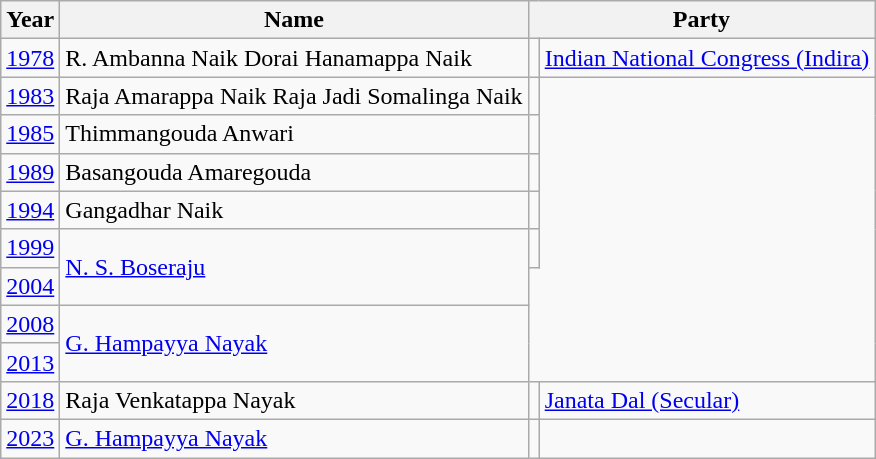<table class="wikitable sortable">
<tr>
<th>Year</th>
<th>Name</th>
<th colspan=2>Party</th>
</tr>
<tr>
<td><a href='#'>1978</a></td>
<td>R. Ambanna Naik Dorai Hanamappa Naik</td>
<td bgcolor=></td>
<td><a href='#'>Indian National Congress (Indira)</a></td>
</tr>
<tr>
<td><a href='#'>1983</a></td>
<td>Raja Amarappa Naik Raja Jadi Somalinga Naik</td>
<td></td>
</tr>
<tr>
<td><a href='#'>1985</a></td>
<td>Thimmangouda Anwari</td>
<td></td>
</tr>
<tr>
<td><a href='#'>1989</a></td>
<td>Basangouda Amaregouda</td>
<td></td>
</tr>
<tr>
<td><a href='#'>1994</a></td>
<td>Gangadhar Naik</td>
<td></td>
</tr>
<tr>
<td><a href='#'>1999</a></td>
<td rowspan=2><a href='#'>N. S. Boseraju</a></td>
<td></td>
</tr>
<tr>
<td><a href='#'>2004</a></td>
</tr>
<tr>
<td><a href='#'>2008</a></td>
<td rowspan=2><a href='#'>G. Hampayya Nayak</a></td>
</tr>
<tr>
<td><a href='#'>2013</a></td>
</tr>
<tr>
<td><a href='#'>2018</a></td>
<td>Raja Venkatappa Nayak</td>
<td bgcolor=></td>
<td><a href='#'>Janata Dal (Secular)</a></td>
</tr>
<tr>
<td><a href='#'>2023</a></td>
<td><a href='#'>G. Hampayya Nayak</a></td>
<td></td>
</tr>
</table>
